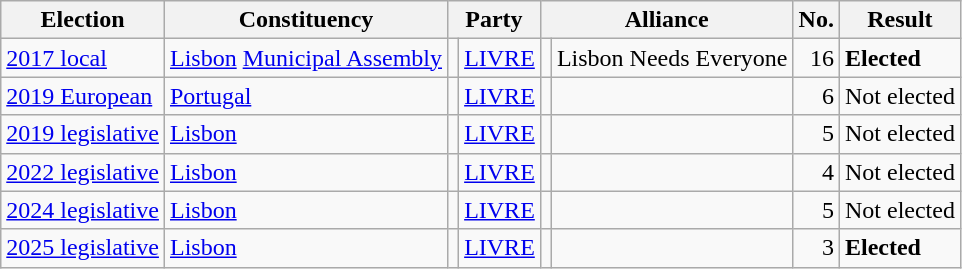<table class="wikitable" style="text-align:left;">
<tr>
<th scope=col>Election</th>
<th scope=col>Constituency</th>
<th scope=col colspan="2">Party</th>
<th scope=col colspan="2">Alliance</th>
<th scope=col>No.</th>
<th scope=col>Result</th>
</tr>
<tr>
<td><a href='#'>2017 local</a></td>
<td><a href='#'>Lisbon</a> <a href='#'>Municipal Assembly</a></td>
<td></td>
<td><a href='#'>LIVRE</a></td>
<td></td>
<td>Lisbon Needs Everyone</td>
<td align=right>16</td>
<td><strong>Elected</strong></td>
</tr>
<tr>
<td><a href='#'>2019 European</a></td>
<td><a href='#'>Portugal</a></td>
<td></td>
<td><a href='#'>LIVRE</a></td>
<td></td>
<td></td>
<td align=right>6</td>
<td>Not elected</td>
</tr>
<tr>
<td><a href='#'>2019 legislative</a></td>
<td><a href='#'>Lisbon</a></td>
<td></td>
<td><a href='#'>LIVRE</a></td>
<td></td>
<td></td>
<td align=right>5</td>
<td>Not elected</td>
</tr>
<tr>
<td><a href='#'>2022 legislative</a></td>
<td><a href='#'>Lisbon</a></td>
<td></td>
<td><a href='#'>LIVRE</a></td>
<td></td>
<td></td>
<td align=right>4</td>
<td>Not elected</td>
</tr>
<tr>
<td><a href='#'>2024 legislative</a></td>
<td><a href='#'>Lisbon</a></td>
<td></td>
<td><a href='#'>LIVRE</a></td>
<td></td>
<td></td>
<td align=right>5</td>
<td>Not elected</td>
</tr>
<tr>
<td><a href='#'>2025 legislative</a></td>
<td><a href='#'>Lisbon</a></td>
<td></td>
<td><a href='#'>LIVRE</a></td>
<td></td>
<td></td>
<td align=right>3</td>
<td><strong>Elected</strong></td>
</tr>
</table>
